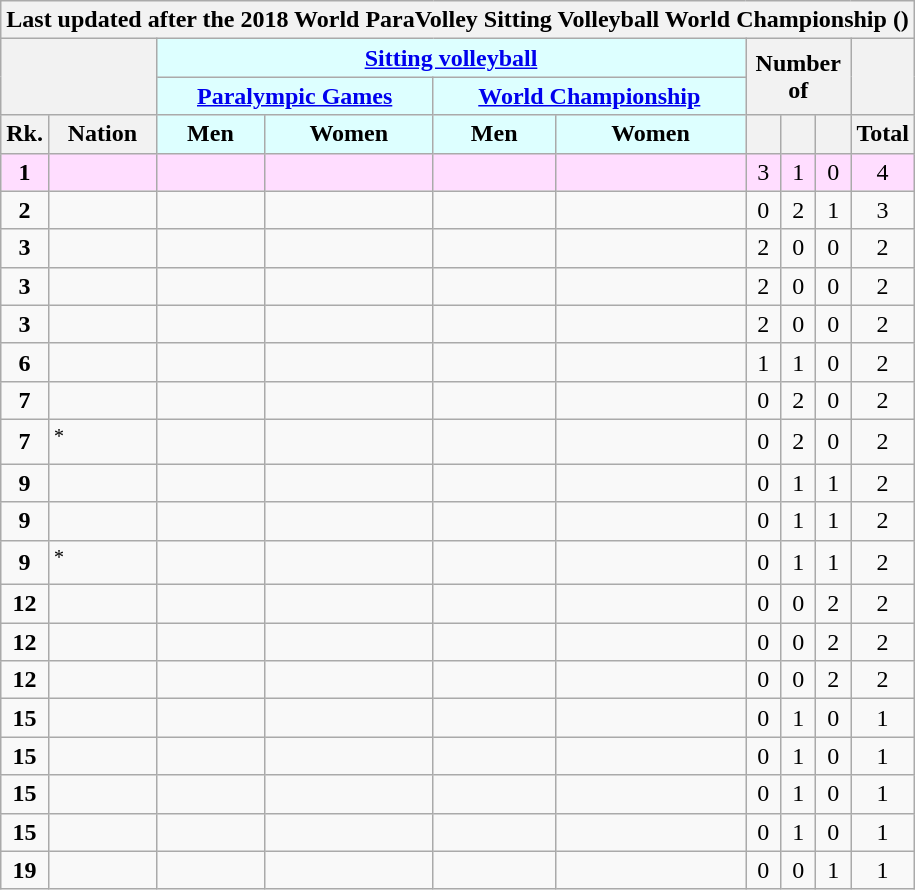<table class="wikitable" style="margin-top:0em; text-align:center; font-size:100%;">
<tr>
<th colspan="10">Last updated after the 2018 World ParaVolley Sitting Volleyball World Championship ()</th>
</tr>
<tr>
<th rowspan="2" colspan="2"></th>
<th colspan="4" style="background:#dff;"><a href='#'>Sitting volleyball</a></th>
<th rowspan="2" colspan="3">Number of</th>
<th rowspan="2"></th>
</tr>
<tr>
<th colspan="2" style="background:#dff;"><a href='#'>Paralympic Games</a></th>
<th colspan="2" style="background:#dff;"><a href='#'>World Championship</a></th>
</tr>
<tr>
<th style="width:1em;">Rk.</th>
<th>Nation</th>
<th style="background:#dff;">Men</th>
<th style="background:#dff;">Women</th>
<th style="background:#dff;">Men</th>
<th style="background:#dff;">Women</th>
<th style="width:1em;"></th>
<th style="width:1em;"></th>
<th style="width:1em;"></th>
<th style="width:1em;">Total</th>
</tr>
<tr style="background: #fdf;">
<td><strong>1</strong></td>
<td style="text-align:left;"></td>
<td></td>
<td></td>
<td></td>
<td></td>
<td>3</td>
<td>1</td>
<td>0</td>
<td>4</td>
</tr>
<tr>
<td><strong>2</strong></td>
<td style="text-align:left;"></td>
<td></td>
<td></td>
<td></td>
<td></td>
<td>0</td>
<td>2</td>
<td>1</td>
<td>3</td>
</tr>
<tr>
<td><strong>3</strong></td>
<td style="text-align:left;"></td>
<td></td>
<td></td>
<td></td>
<td></td>
<td>2</td>
<td>0</td>
<td>0</td>
<td>2</td>
</tr>
<tr>
<td><strong>3</strong></td>
<td style="text-align:left;"></td>
<td></td>
<td></td>
<td></td>
<td></td>
<td>2</td>
<td>0</td>
<td>0</td>
<td>2</td>
</tr>
<tr>
<td><strong>3</strong></td>
<td style="text-align:left;"></td>
<td></td>
<td></td>
<td></td>
<td></td>
<td>2</td>
<td>0</td>
<td>0</td>
<td>2</td>
</tr>
<tr>
<td><strong>6</strong></td>
<td style="text-align:left;"></td>
<td></td>
<td></td>
<td></td>
<td></td>
<td>1</td>
<td>1</td>
<td>0</td>
<td>2</td>
</tr>
<tr>
<td><strong>7</strong></td>
<td style="text-align:left;"></td>
<td></td>
<td></td>
<td></td>
<td></td>
<td>0</td>
<td>2</td>
<td>0</td>
<td>2</td>
</tr>
<tr>
<td><strong>7</strong></td>
<td style="text-align:left;"><em></em><sup>*</sup></td>
<td></td>
<td></td>
<td></td>
<td></td>
<td>0</td>
<td>2</td>
<td>0</td>
<td>2</td>
</tr>
<tr>
<td><strong>9</strong></td>
<td style="text-align:left;"></td>
<td></td>
<td></td>
<td></td>
<td></td>
<td>0</td>
<td>1</td>
<td>1</td>
<td>2</td>
</tr>
<tr>
<td><strong>9</strong></td>
<td style="text-align:left;"></td>
<td></td>
<td></td>
<td></td>
<td></td>
<td>0</td>
<td>1</td>
<td>1</td>
<td>2</td>
</tr>
<tr>
<td><strong>9</strong></td>
<td style="text-align:left;"><em></em><sup>*</sup></td>
<td></td>
<td></td>
<td></td>
<td></td>
<td>0</td>
<td>1</td>
<td>1</td>
<td>2</td>
</tr>
<tr>
<td><strong>12</strong></td>
<td style="text-align:left;"></td>
<td></td>
<td></td>
<td></td>
<td></td>
<td>0</td>
<td>0</td>
<td>2</td>
<td>2</td>
</tr>
<tr>
<td><strong>12</strong></td>
<td style="text-align:left;"></td>
<td></td>
<td></td>
<td></td>
<td></td>
<td>0</td>
<td>0</td>
<td>2</td>
<td>2</td>
</tr>
<tr>
<td><strong>12</strong></td>
<td style="text-align:left;"></td>
<td></td>
<td></td>
<td></td>
<td></td>
<td>0</td>
<td>0</td>
<td>2</td>
<td>2</td>
</tr>
<tr>
<td><strong>15</strong></td>
<td style="text-align:left;"></td>
<td></td>
<td></td>
<td></td>
<td></td>
<td>0</td>
<td>1</td>
<td>0</td>
<td>1</td>
</tr>
<tr>
<td><strong>15</strong></td>
<td style="text-align:left;"></td>
<td></td>
<td></td>
<td></td>
<td></td>
<td>0</td>
<td>1</td>
<td>0</td>
<td>1</td>
</tr>
<tr>
<td><strong>15</strong></td>
<td style="text-align:left;"></td>
<td></td>
<td></td>
<td></td>
<td></td>
<td>0</td>
<td>1</td>
<td>0</td>
<td>1</td>
</tr>
<tr>
<td><strong>15</strong></td>
<td style="text-align:left;"></td>
<td></td>
<td></td>
<td></td>
<td></td>
<td>0</td>
<td>1</td>
<td>0</td>
<td>1</td>
</tr>
<tr>
<td><strong>19</strong></td>
<td style="text-align:left;"></td>
<td></td>
<td></td>
<td></td>
<td></td>
<td>0</td>
<td>0</td>
<td>1</td>
<td>1</td>
</tr>
</table>
